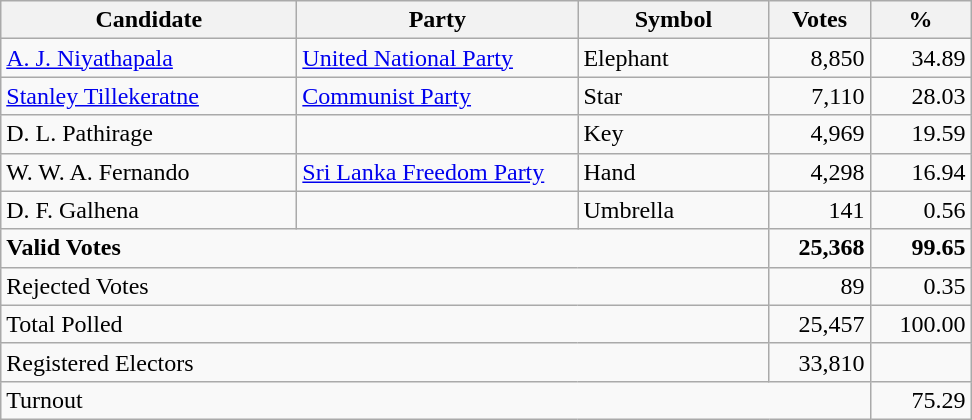<table class="wikitable" border="1" style="text-align:right;">
<tr>
<th align=left width="190">Candidate</th>
<th align=left width="180">Party</th>
<th align=left width="120">Symbol</th>
<th align=left width="60">Votes</th>
<th align=left width="60">%</th>
</tr>
<tr>
<td align=left><a href='#'>A. J. Niyathapala</a></td>
<td align=left><a href='#'>United National Party</a></td>
<td align=left>Elephant</td>
<td>8,850</td>
<td>34.89</td>
</tr>
<tr>
<td align=left><a href='#'>Stanley Tillekeratne</a></td>
<td align=left><a href='#'>Communist Party</a></td>
<td align=left>Star</td>
<td>7,110</td>
<td>28.03</td>
</tr>
<tr>
<td align=left>D. L. Pathirage</td>
<td></td>
<td align=left>Key</td>
<td>4,969</td>
<td>19.59</td>
</tr>
<tr>
<td align=left>W. W. A. Fernando</td>
<td align=left><a href='#'>Sri Lanka Freedom Party</a></td>
<td align=left>Hand</td>
<td>4,298</td>
<td>16.94</td>
</tr>
<tr>
<td align=left>D. F. Galhena</td>
<td></td>
<td align=left>Umbrella</td>
<td>141</td>
<td>0.56</td>
</tr>
<tr>
<td align=left colspan=3><strong>Valid Votes</strong></td>
<td><strong>25,368</strong></td>
<td><strong>99.65</strong></td>
</tr>
<tr>
<td align=left colspan=3>Rejected Votes</td>
<td>89</td>
<td>0.35</td>
</tr>
<tr>
<td align=left colspan=3>Total Polled</td>
<td>25,457</td>
<td>100.00</td>
</tr>
<tr>
<td align=left colspan=3>Registered Electors</td>
<td>33,810</td>
<td></td>
</tr>
<tr>
<td align=left colspan=4>Turnout</td>
<td>75.29</td>
</tr>
</table>
